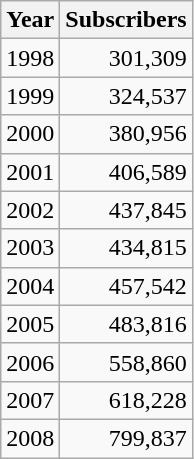<table class="wikitable">
<tr>
<th>Year</th>
<th align="right">Subscribers</th>
</tr>
<tr>
<td align="center">1998</td>
<td align="right">301,309</td>
</tr>
<tr>
<td align="center">1999</td>
<td align="right">324,537</td>
</tr>
<tr>
<td align="center">2000</td>
<td align="right">380,956</td>
</tr>
<tr>
<td align="center">2001</td>
<td align="right">406,589</td>
</tr>
<tr>
<td align="center">2002</td>
<td align="right">437,845</td>
</tr>
<tr>
<td align="center">2003</td>
<td align="right">434,815</td>
</tr>
<tr>
<td align="center">2004</td>
<td align="right">457,542</td>
</tr>
<tr>
<td align="center">2005</td>
<td align="right">483,816</td>
</tr>
<tr>
<td align="center">2006</td>
<td align="right">558,860</td>
</tr>
<tr>
<td align="center">2007</td>
<td align="right">618,228</td>
</tr>
<tr>
<td align="center">2008</td>
<td align="right">799,837</td>
</tr>
</table>
